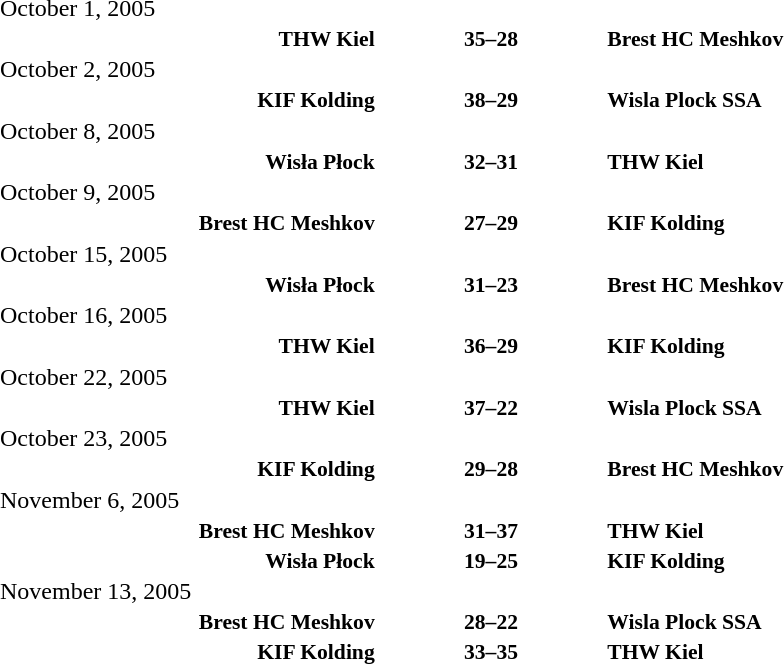<table width=100% cellspacing=1>
<tr>
<th width=20%></th>
<th width=12%></th>
<th width=20%></th>
<th></th>
</tr>
<tr>
<td>October 1, 2005</td>
</tr>
<tr style=font-size:90%>
<td align=right><strong>THW Kiel</strong></td>
<td align=center><strong>35–28</strong></td>
<td><strong>Brest HC Meshkov</strong></td>
</tr>
<tr>
<td>October 2, 2005</td>
</tr>
<tr style=font-size:90%>
<td align=right><strong>KIF Kolding</strong></td>
<td align=center><strong>38–29</strong></td>
<td><strong>Wisla Plock SSA</strong></td>
</tr>
<tr>
<td>October 8, 2005</td>
</tr>
<tr style=font-size:90%>
<td align=right><strong>Wisła Płock</strong></td>
<td align=center><strong>32–31</strong></td>
<td><strong>THW Kiel</strong></td>
</tr>
<tr>
<td>October 9, 2005</td>
</tr>
<tr style=font-size:90%>
<td align=right><strong>Brest HC Meshkov</strong></td>
<td align=center><strong>27–29</strong></td>
<td><strong>KIF Kolding</strong></td>
</tr>
<tr>
<td>October 15, 2005</td>
</tr>
<tr style=font-size:90%>
<td align=right><strong>Wisła Płock</strong></td>
<td align=center><strong>31–23</strong></td>
<td><strong>Brest HC Meshkov</strong></td>
</tr>
<tr>
<td>October 16, 2005</td>
</tr>
<tr style=font-size:90%>
<td align=right><strong>THW Kiel</strong></td>
<td align=center><strong>36–29</strong></td>
<td><strong>KIF Kolding</strong></td>
</tr>
<tr>
<td>October 22, 2005</td>
</tr>
<tr style=font-size:90%>
<td align=right><strong>THW Kiel</strong></td>
<td align=center><strong>37–22</strong></td>
<td><strong>Wisla Plock SSA</strong></td>
</tr>
<tr>
<td>October 23, 2005</td>
</tr>
<tr style=font-size:90%>
<td align=right><strong>KIF Kolding</strong></td>
<td align=center><strong>29–28</strong></td>
<td><strong>Brest HC Meshkov</strong></td>
</tr>
<tr>
<td>November 6, 2005</td>
</tr>
<tr style=font-size:90%>
<td align=right><strong>Brest HC Meshkov</strong></td>
<td align=center><strong>31–37</strong></td>
<td><strong>THW Kiel</strong></td>
</tr>
<tr style=font-size:90%>
<td align=right><strong>Wisła Płock</strong></td>
<td align=center><strong>19–25</strong></td>
<td><strong>KIF Kolding</strong></td>
</tr>
<tr>
<td>November 13, 2005</td>
</tr>
<tr style=font-size:90%>
<td align=right><strong>Brest HC Meshkov</strong></td>
<td align=center><strong>28–22</strong></td>
<td><strong>Wisla Plock SSA</strong></td>
</tr>
<tr style=font-size:90%>
<td align=right><strong>KIF Kolding</strong></td>
<td align=center><strong>33–35</strong></td>
<td><strong>THW Kiel</strong></td>
</tr>
</table>
